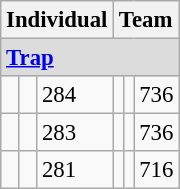<table class="wikitable" style="font-size: 95%">
<tr>
<th colspan=3>Individual</th>
<th colspan=3>Team</th>
</tr>
<tr>
<td colspan=6 style="background:#dcdcdc"><strong><a href='#'>Trap</a></strong></td>
</tr>
<tr>
<td></td>
<td></td>
<td>284</td>
<td></td>
<td></td>
<td>736</td>
</tr>
<tr>
<td></td>
<td></td>
<td>283</td>
<td></td>
<td></td>
<td>736</td>
</tr>
<tr>
<td></td>
<td></td>
<td>281</td>
<td></td>
<td></td>
<td>716</td>
</tr>
</table>
